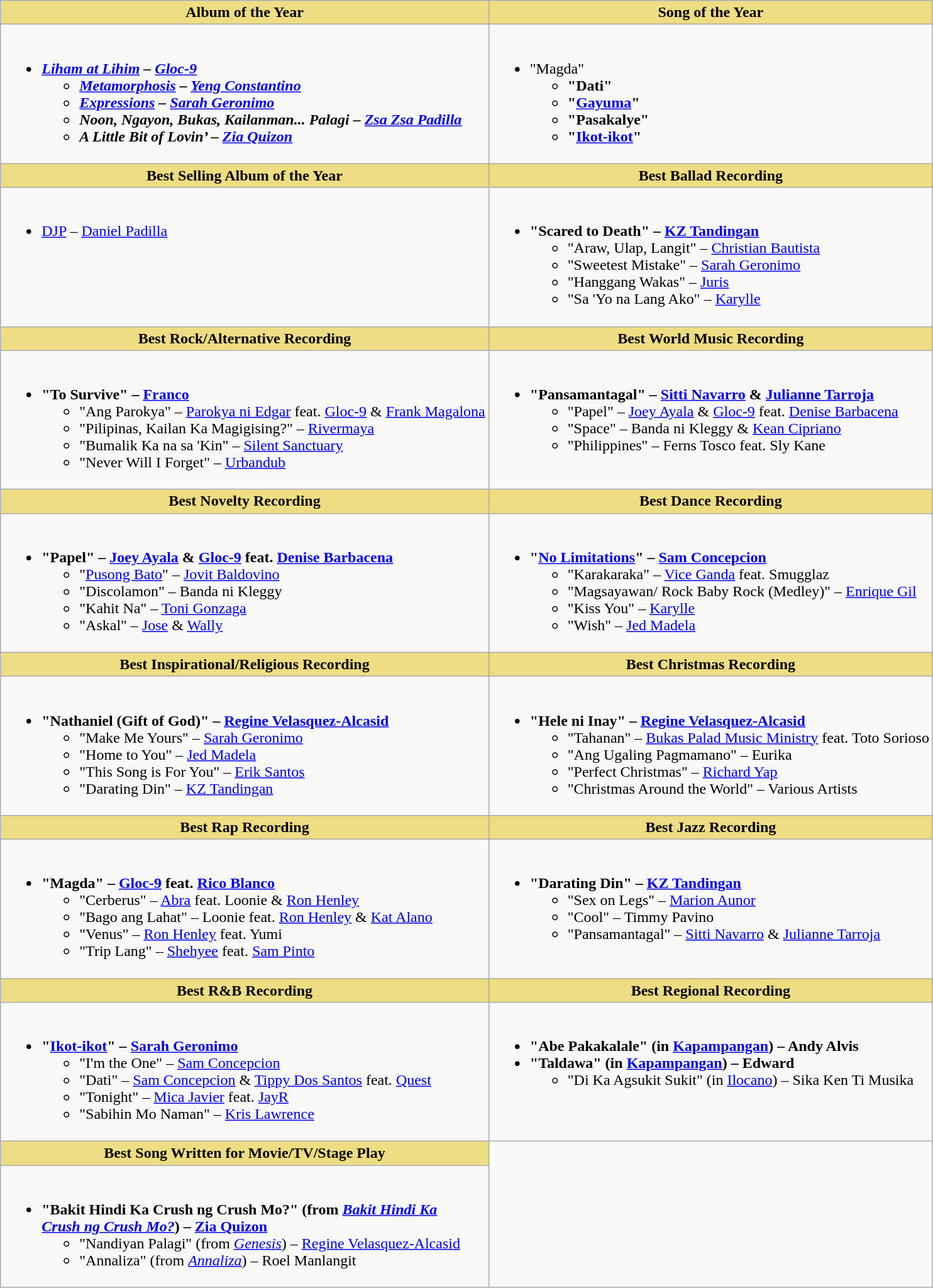<table class="wikitable">
<tr>
<th style="background:#EEDD82;" ! width:50%">Album of the Year</th>
<th style="background:#EEDD82;" ! width:50%">Song of the Year</th>
</tr>
<tr>
<td valign="top"><br><ul><li><strong><em><a href='#'>Liham at Lihim</a><em> – <a href='#'>Gloc-9</a><strong><ul><li></em><a href='#'>Metamorphosis</a><em> – <a href='#'>Yeng Constantino</a></li><li></em><a href='#'>Expressions</a><em> – <a href='#'>Sarah Geronimo</a></li><li></em>Noon, Ngayon, Bukas, Kailanman... Palagi<em> – <a href='#'>Zsa Zsa Padilla</a></li><li></em>A Little Bit of Lovin’<em>  – <a href='#'>Zia Quizon</a></li></ul></li></ul></td>
<td valign="top"><br><ul><li></strong>"Magda"<strong><ul><li>"Dati"</li></ul><ul><li>"<a href='#'>Gayuma</a>"</li></ul><ul><li>"Pasakalye"</li></ul><ul><li>"<a href='#'>Ikot-ikot</a>"</li></ul></li></ul></td>
</tr>
<tr>
<th style="background:#EEDD82;" ! width:50%">Best Selling Album of the Year</th>
<th style="background:#EEDD82;" ! width:50%">Best Ballad Recording</th>
</tr>
<tr>
<td valign="top"><br><ul><li></em></strong><a href='#'>DJP</a></em> – <a href='#'>Daniel Padilla</a></strong></li></ul></td>
<td valign="top"><br><ul><li><strong>"Scared to Death" – <a href='#'>KZ Tandingan</a></strong><ul><li>"Araw, Ulap, Langit" – <a href='#'>Christian Bautista</a></li><li>"Sweetest Mistake" – <a href='#'>Sarah Geronimo</a></li><li>"Hanggang Wakas" – <a href='#'>Juris</a></li><li>"Sa 'Yo na Lang Ako" – <a href='#'>Karylle</a></li></ul></li></ul></td>
</tr>
<tr>
<th style="background:#EEDD82;" ! width:50%">Best Rock/Alternative Recording</th>
<th style="background:#EEDD82;" ! width:50%">Best World Music Recording</th>
</tr>
<tr>
<td valign="top"><br><ul><li><strong>"To Survive" – <a href='#'>Franco</a></strong><ul><li>"Ang Parokya" – <a href='#'>Parokya ni Edgar</a> feat. <a href='#'>Gloc-9</a> & <a href='#'>Frank Magalona</a></li><li>"Pilipinas, Kailan Ka Magigising?" – <a href='#'>Rivermaya</a></li><li>"Bumalik Ka na sa 'Kin" – <a href='#'>Silent Sanctuary</a></li><li>"Never Will I Forget" – <a href='#'>Urbandub</a></li></ul></li></ul></td>
<td valign="top"><br><ul><li><strong>"Pansamantagal" – <a href='#'>Sitti Navarro</a> & <a href='#'>Julianne Tarroja</a></strong><ul><li>"Papel" – <a href='#'>Joey Ayala</a> & <a href='#'>Gloc-9</a> feat. <a href='#'>Denise Barbacena</a></li><li>"Space" – Banda ni Kleggy & <a href='#'>Kean Cipriano</a></li><li>"Philippines" – Ferns Tosco feat. Sly Kane</li></ul></li></ul></td>
</tr>
<tr>
<th style="background:#EEDD82;" ! width:50%">Best Novelty Recording</th>
<th style="background:#EEDD82;" ! width:50%">Best Dance Recording</th>
</tr>
<tr>
<td valign="top"><br><ul><li><strong>"Papel" – <a href='#'>Joey Ayala</a> & <a href='#'>Gloc-9</a> feat. <a href='#'>Denise Barbacena</a></strong><ul><li>"<a href='#'>Pusong Bato</a>" – <a href='#'>Jovit Baldovino</a></li><li>"Discolamon" – Banda ni Kleggy</li><li>"Kahit Na" – <a href='#'>Toni Gonzaga</a></li><li>"Askal" – <a href='#'>Jose</a> & <a href='#'>Wally</a></li></ul></li></ul></td>
<td valign="top"><br><ul><li><strong>"<a href='#'>No Limitations</a>" – <a href='#'>Sam Concepcion</a></strong><ul><li>"Karakaraka" – <a href='#'>Vice Ganda</a> feat. Smugglaz</li><li>"Magsayawan/ Rock Baby Rock (Medley)" – <a href='#'>Enrique Gil</a></li><li>"Kiss You" – <a href='#'>Karylle</a></li><li>"Wish" – <a href='#'>Jed Madela</a></li></ul></li></ul></td>
</tr>
<tr>
<th style="background:#EEDD82;" ! width:50%">Best Inspirational/Religious Recording</th>
<th style="background:#EEDD82;" ! width:50%">Best Christmas Recording</th>
</tr>
<tr>
<td valign="top"><br><ul><li><strong>"Nathaniel (Gift of God)" – <a href='#'>Regine Velasquez-Alcasid</a></strong><ul><li>"Make Me Yours" – <a href='#'>Sarah Geronimo</a></li><li>"Home to You" – <a href='#'>Jed Madela</a></li><li>"This Song is For You" – <a href='#'>Erik Santos</a></li><li>"Darating Din" – <a href='#'>KZ Tandingan</a></li></ul></li></ul></td>
<td valign="top"><br><ul><li><strong>"Hele ni Inay" – <a href='#'>Regine Velasquez-Alcasid</a></strong><ul><li>"Tahanan" – <a href='#'>Bukas Palad Music Ministry</a> feat. Toto Sorioso</li><li>"Ang Ugaling Pagmamano" – Eurika</li><li>"Perfect Christmas" – <a href='#'>Richard Yap</a></li><li>"Christmas Around the World" – Various Artists</li></ul></li></ul></td>
</tr>
<tr>
<th style="background:#EEDD82;" ! width:50%">Best Rap Recording</th>
<th style="background:#EEDD82;" ! width:50%">Best Jazz Recording</th>
</tr>
<tr>
<td valign="top"><br><ul><li><strong>"Magda" – <a href='#'>Gloc-9</a> feat. <a href='#'>Rico Blanco</a></strong><ul><li>"Cerberus" – <a href='#'>Abra</a> feat. Loonie & <a href='#'>Ron Henley</a></li><li>"Bago ang Lahat" – Loonie feat. <a href='#'>Ron Henley</a> & <a href='#'>Kat Alano</a></li><li>"Venus" – <a href='#'>Ron Henley</a> feat. Yumi</li><li>"Trip Lang" – <a href='#'>Shehyee</a> feat. <a href='#'>Sam Pinto</a></li></ul></li></ul></td>
<td valign="top"><br><ul><li><strong>"Darating Din" – <a href='#'>KZ Tandingan</a></strong><ul><li>"Sex on Legs" – <a href='#'>Marion Aunor</a></li><li>"Cool" – Timmy Pavino</li><li>"Pansamantagal" – <a href='#'>Sitti Navarro</a> & <a href='#'>Julianne Tarroja</a></li></ul></li></ul></td>
</tr>
<tr>
<th style="background:#EEDD82;" ! width:50%">Best R&B Recording</th>
<th style="background:#EEDD82;" ! width:50%">Best Regional Recording</th>
</tr>
<tr>
<td valign="top"><br><ul><li><strong>"<a href='#'>Ikot-ikot</a>" – <a href='#'>Sarah Geronimo</a></strong><ul><li>"I'm the One" – <a href='#'>Sam Concepcion</a></li><li>"Dati" – <a href='#'>Sam Concepcion</a> & <a href='#'>Tippy Dos Santos</a> feat. <a href='#'>Quest</a></li><li>"Tonight" – <a href='#'>Mica Javier</a> feat. <a href='#'>JayR</a></li><li>"Sabihin Mo Naman" – <a href='#'>Kris Lawrence</a></li></ul></li></ul></td>
<td valign="top"><br><ul><li><strong>"Abe Pakakalale" (in <a href='#'>Kapampangan</a>) – Andy Alvis</strong></li><li><strong>"Taldawa" (in <a href='#'>Kapampangan</a>) – Edward</strong><ul><li>"Di Ka Agsukit Sukit" (in <a href='#'>Ilocano</a>) – Sika Ken Ti Musika</li></ul></li></ul></td>
</tr>
<tr>
<th style="background:#EEDD82;" ! width:50%">Best Song Written for Movie/TV/Stage Play</th>
</tr>
<tr>
<td valign="top"><br><ul><li><strong>"Bakit Hindi Ka Crush ng Crush Mo?" (from <em><a href='#'>Bakit Hindi Ka<br> Crush ng Crush Mo?</a></em>)  – <a href='#'>Zia Quizon</a></strong><ul><li>"Nandiyan Palagi" (from <em><a href='#'>Genesis</a></em>) – <a href='#'>Regine Velasquez-Alcasid</a></li><li>"Annaliza" (from <em><a href='#'>Annaliza</a></em>) – Roel Manlangit</li></ul></li></ul></td>
</tr>
</table>
